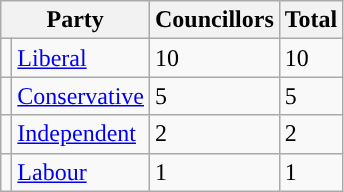<table class="wikitable">
<tr>
<th colspan="2">Party</th>
<th>Councillors</th>
<th>Total</th>
</tr>
<tr>
<td style="background-color: "></td>
<td><a href='#'>Liberal</a></td>
<td>10</td>
<td>10</td>
</tr>
<tr>
<td style="background-color: "></td>
<td><a href='#'>Conservative</a></td>
<td>5</td>
<td>5</td>
</tr>
<tr>
<td style="background-color: "></td>
<td><a href='#'>Independent</a></td>
<td>2</td>
<td>2</td>
</tr>
<tr>
<td style="background-color: "></td>
<td><a href='#'>Labour</a></td>
<td>1</td>
<td>1</td>
</tr>
</table>
